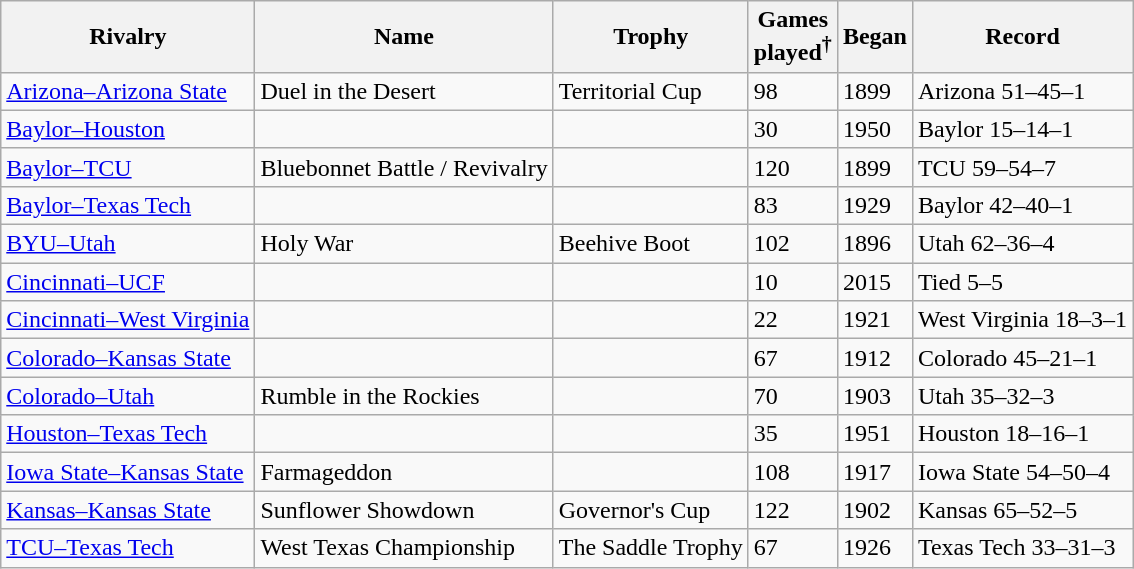<table class="wikitable sortable">
<tr>
<th>Rivalry</th>
<th>Name</th>
<th>Trophy</th>
<th>Games<br>played<sup>†</sup></th>
<th>Began</th>
<th>Record</th>
</tr>
<tr>
<td><a href='#'>Arizona–Arizona State</a></td>
<td>Duel in the Desert</td>
<td>Territorial Cup</td>
<td>98</td>
<td>1899</td>
<td>Arizona 51–45–1</td>
</tr>
<tr>
<td><a href='#'>Baylor–Houston</a></td>
<td></td>
<td></td>
<td>30</td>
<td>1950</td>
<td>Baylor 15–14–1</td>
</tr>
<tr>
<td><a href='#'>Baylor–TCU</a></td>
<td>Bluebonnet Battle / Revivalry</td>
<td></td>
<td>120</td>
<td>1899</td>
<td>TCU 59–54–7</td>
</tr>
<tr>
<td><a href='#'>Baylor–Texas Tech</a></td>
<td></td>
<td></td>
<td>83</td>
<td>1929</td>
<td>Baylor 42–40–1</td>
</tr>
<tr>
<td><a href='#'>BYU–Utah</a></td>
<td>Holy War</td>
<td>Beehive Boot</td>
<td>102</td>
<td>1896</td>
<td>Utah 62–36–4</td>
</tr>
<tr>
<td><a href='#'>Cincinnati–UCF</a></td>
<td></td>
<td></td>
<td>10</td>
<td>2015</td>
<td>Tied 5–5</td>
</tr>
<tr>
<td><a href='#'>Cincinnati–West Virginia</a></td>
<td></td>
<td></td>
<td>22</td>
<td>1921</td>
<td>West Virginia 18–3–1</td>
</tr>
<tr>
<td><a href='#'>Colorado–Kansas State</a></td>
<td></td>
<td></td>
<td>67</td>
<td>1912</td>
<td>Colorado 45–21–1</td>
</tr>
<tr>
<td><a href='#'>Colorado–Utah</a></td>
<td>Rumble in the Rockies</td>
<td></td>
<td>70</td>
<td>1903</td>
<td>Utah 35–32–3</td>
</tr>
<tr>
<td><a href='#'>Houston–Texas Tech</a></td>
<td></td>
<td></td>
<td>35</td>
<td>1951</td>
<td>Houston 18–16–1</td>
</tr>
<tr>
<td><a href='#'>Iowa State–Kansas State</a></td>
<td>Farmageddon</td>
<td></td>
<td>108</td>
<td>1917</td>
<td>Iowa State 54–50–4</td>
</tr>
<tr>
<td><a href='#'>Kansas–Kansas State</a></td>
<td>Sunflower Showdown</td>
<td>Governor's Cup</td>
<td>122</td>
<td>1902</td>
<td>Kansas 65–52–5</td>
</tr>
<tr>
<td><a href='#'>TCU–Texas Tech</a></td>
<td>West Texas Championship</td>
<td>The Saddle Trophy</td>
<td>67</td>
<td>1926</td>
<td>Texas Tech 33–31–3</td>
</tr>
</table>
